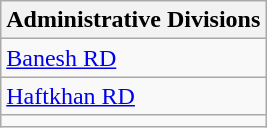<table class="wikitable">
<tr>
<th>Administrative Divisions</th>
</tr>
<tr>
<td><a href='#'>Banesh RD</a></td>
</tr>
<tr>
<td><a href='#'>Haftkhan RD</a></td>
</tr>
<tr>
<td colspan=1></td>
</tr>
</table>
